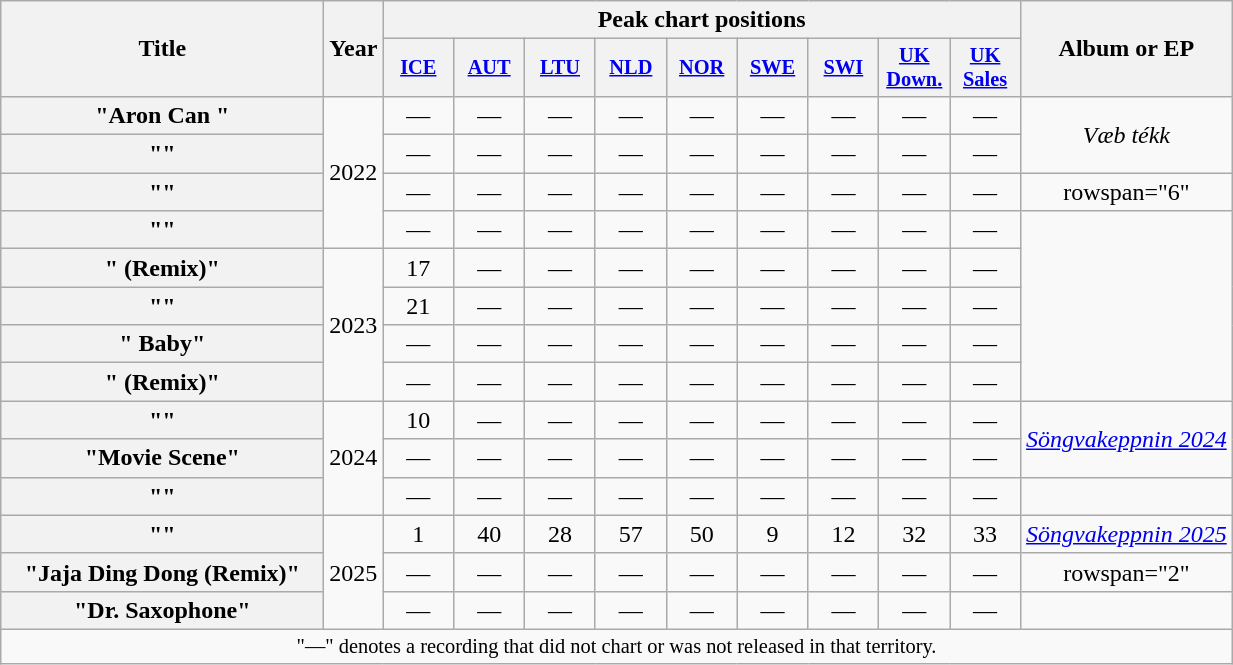<table class="wikitable plainrowheaders" style="text-align:center;">
<tr>
<th scope="col" rowspan="2" style="width:13em;">Title</th>
<th scope="col" rowspan="2">Year</th>
<th scope="col" colspan="9">Peak chart positions</th>
<th scope="col" rowspan="2">Album or EP</th>
</tr>
<tr>
<th scope="col" style="width:3em;font-size:85%;"><a href='#'>ICE</a><br></th>
<th scope="col" style="width:3em;font-size:85%;"><a href='#'>AUT</a><br></th>
<th scope="col" style="width:3em;font-size:85%;"><a href='#'>LTU</a><br></th>
<th scope="col" style="width:3em;font-size:85%;"><a href='#'>NLD</a><br></th>
<th scope="col" style="width:3em;font-size:85%;"><a href='#'>NOR</a><br></th>
<th scope="col" style="width:3em;font-size:85%;"><a href='#'>SWE</a><br></th>
<th scope="col" style="width:3em;font-size:85%;"><a href='#'>SWI</a><br></th>
<th scope="col" style="width:3em;font-size:85%;"><a href='#'>UK<br>Down.</a><br></th>
<th scope="col" style="width:3em;font-size:85%;"><a href='#'>UK<br>Sales</a><br></th>
</tr>
<tr>
<th scope="row">"Aron Can "</th>
<td rowspan="4">2022</td>
<td>—</td>
<td>—</td>
<td>—</td>
<td>—</td>
<td>—</td>
<td>—</td>
<td>—</td>
<td>—</td>
<td>—</td>
<td rowspan="2"><em>Væb tékk</em></td>
</tr>
<tr>
<th scope="row">""</th>
<td>—</td>
<td>—</td>
<td>—</td>
<td>—</td>
<td>—</td>
<td>—</td>
<td>—</td>
<td>—</td>
<td>—</td>
</tr>
<tr>
<th scope="row">""<br></th>
<td>—</td>
<td>—</td>
<td>—</td>
<td>—</td>
<td>—</td>
<td>—</td>
<td>—</td>
<td>—</td>
<td>—</td>
<td>rowspan="6" </td>
</tr>
<tr>
<th scope="row">""<br></th>
<td>—</td>
<td>—</td>
<td>—</td>
<td>—</td>
<td>—</td>
<td>—</td>
<td>—</td>
<td>—</td>
<td>—</td>
</tr>
<tr>
<th scope="row">" (Remix)"<br></th>
<td rowspan="4">2023</td>
<td>17</td>
<td>—</td>
<td>—</td>
<td>—</td>
<td>—</td>
<td>—</td>
<td>—</td>
<td>—</td>
<td>—</td>
</tr>
<tr>
<th scope="row">""<br></th>
<td>21</td>
<td>—</td>
<td>—</td>
<td>—</td>
<td>—</td>
<td>—</td>
<td>—</td>
<td>—</td>
<td>—</td>
</tr>
<tr>
<th scope="row">" Baby"<br></th>
<td>—</td>
<td>—</td>
<td>—</td>
<td>—</td>
<td>—</td>
<td>—</td>
<td>—</td>
<td>—</td>
<td>—</td>
</tr>
<tr>
<th scope="row">" (Remix)"</th>
<td>—</td>
<td>—</td>
<td>—</td>
<td>—</td>
<td>—</td>
<td>—</td>
<td>—</td>
<td>—</td>
<td>—</td>
</tr>
<tr>
<th scope="row">""</th>
<td rowspan="3">2024</td>
<td>10</td>
<td>—</td>
<td>—</td>
<td>—</td>
<td>—</td>
<td>—</td>
<td>—</td>
<td>—</td>
<td>—</td>
<td rowspan="2"><em><a href='#'>Söngvakeppnin 2024</a></em></td>
</tr>
<tr>
<th scope="row">"Movie Scene"</th>
<td>—</td>
<td>—</td>
<td>—</td>
<td>—</td>
<td>—</td>
<td>—</td>
<td>—</td>
<td>—</td>
<td>—</td>
</tr>
<tr>
<th scope="row">""</th>
<td>—</td>
<td>—</td>
<td>—</td>
<td>—</td>
<td>—</td>
<td>—</td>
<td>—</td>
<td>—</td>
<td>—</td>
<td></td>
</tr>
<tr>
<th scope="row">""</th>
<td rowspan="3">2025</td>
<td>1</td>
<td>40</td>
<td>28</td>
<td>57</td>
<td>50</td>
<td>9</td>
<td>12</td>
<td>32</td>
<td>33</td>
<td><em><a href='#'>Söngvakeppnin 2025</a></em></td>
</tr>
<tr>
<th scope="row">"Jaja Ding Dong (Remix)"<br></th>
<td>—</td>
<td>—</td>
<td>—</td>
<td>—</td>
<td>—</td>
<td>—</td>
<td>—</td>
<td>—</td>
<td>—</td>
<td>rowspan="2" </td>
</tr>
<tr>
<th scope="row">"Dr. Saxophone"</th>
<td>—</td>
<td>—</td>
<td>—</td>
<td>—</td>
<td>—</td>
<td>—</td>
<td>—</td>
<td>—</td>
<td>—</td>
</tr>
<tr>
<td colspan="12" style="font-size:85%">"—" denotes a recording that did not chart or was not released in that territory.</td>
</tr>
</table>
